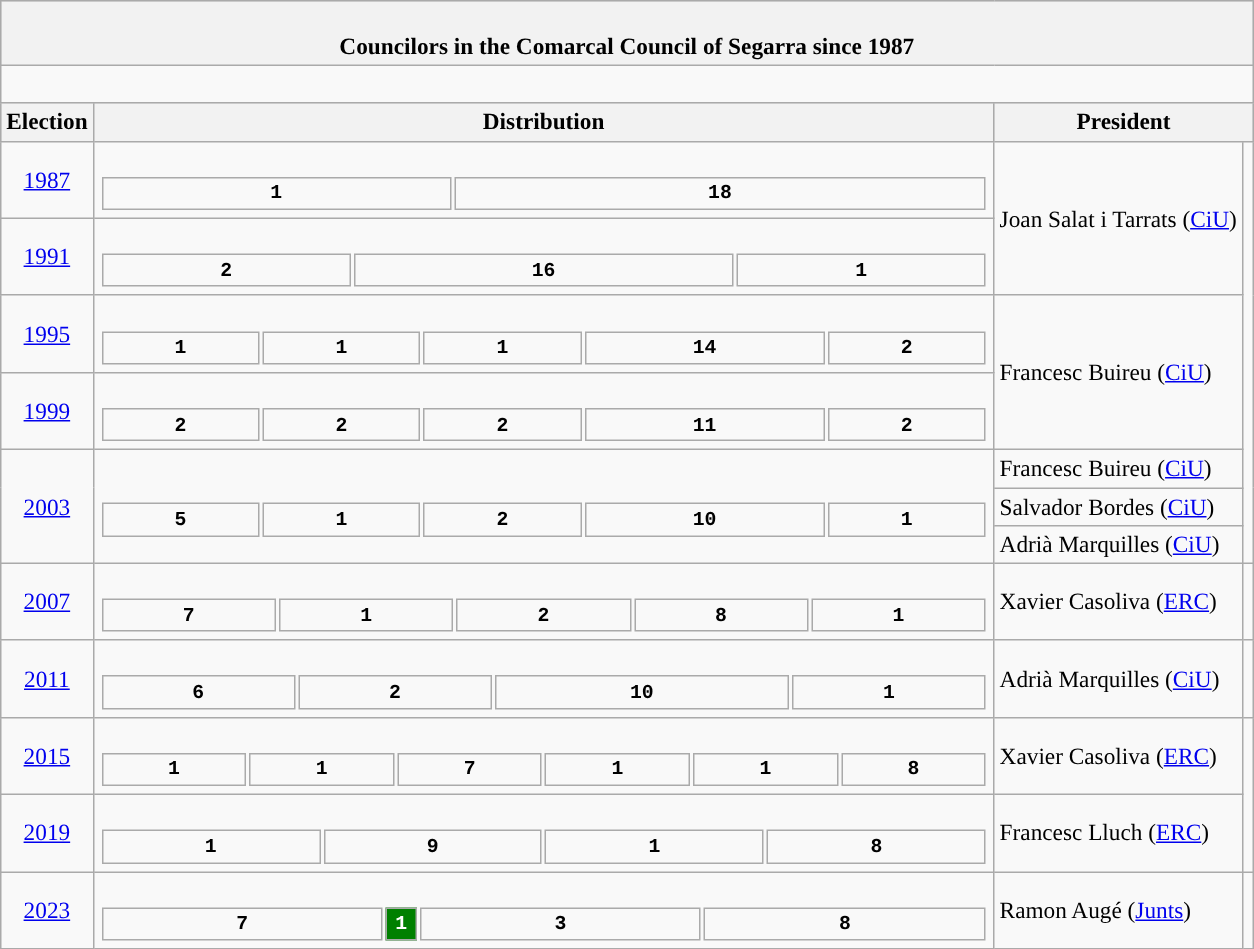<table class="wikitable" style="font-size:97%;">
<tr bgcolor="#CCCCCC">
<th colspan="4"><br>Councilors in the Comarcal Council of Segarra since 1987</th>
</tr>
<tr>
<td colspan="4"><br>













</td>
</tr>
<tr bgcolor="#CCCCCC">
<th>Election</th>
<th>Distribution</th>
<th colspan="2">President</th>
</tr>
<tr>
<td align=center><a href='#'>1987</a></td>
<td><br><table style="width:45em; font-size:85%; text-align:center; font-family:Courier New;">
<tr style="font-weight:bold">
<td style="background:">1</td>
<td style="background:">18</td>
</tr>
</table>
</td>
<td rowspan="2">Joan Salat i Tarrats (<a href='#'>CiU</a>)</td>
<td rowspan="7" style="background:"></td>
</tr>
<tr>
<td align=center><a href='#'>1991</a></td>
<td><br><table style="width:45em; font-size:85%; text-align:center; font-family:Courier New;">
<tr style="font-weight:bold">
<td style="background:">2</td>
<td style="background:">16</td>
<td style="background:">1</td>
</tr>
</table>
</td>
</tr>
<tr>
<td align=center><a href='#'>1995</a></td>
<td><br><table style="width:45em; font-size:85%; text-align:center; font-family:Courier New;">
<tr style="font-weight:bold">
<td style="background:">1</td>
<td style="background:">1</td>
<td style="background:">1</td>
<td style="background:">14</td>
<td style="background:">2</td>
</tr>
</table>
</td>
<td rowspan="2">Francesc Buireu (<a href='#'>CiU</a>)</td>
</tr>
<tr>
<td align=center><a href='#'>1999</a></td>
<td><br><table style="width:45em; font-size:85%; text-align:center; font-family:Courier New;">
<tr style="font-weight:bold">
<td style="background:">2</td>
<td style="background:">2</td>
<td style="background:">2</td>
<td style="background:">11</td>
<td style="background:">2</td>
</tr>
</table>
</td>
</tr>
<tr>
<td rowspan="3" align=center><a href='#'>2003</a></td>
<td rowspan="3"><br><table style="width:45em; font-size:85%; text-align:center; font-family:Courier New;">
<tr style="font-weight:bold">
<td style="background:">5</td>
<td style="background:">1</td>
<td style="background:">2</td>
<td style="background:">10</td>
<td style="background:">1</td>
</tr>
</table>
</td>
<td>Francesc Buireu (<a href='#'>CiU</a>) </td>
</tr>
<tr>
<td>Salvador Bordes (<a href='#'>CiU</a>) </td>
</tr>
<tr>
<td>Adrià Marquilles (<a href='#'>CiU</a>) </td>
</tr>
<tr>
<td align=center><a href='#'>2007</a></td>
<td><br><table style="width:45em; font-size:85%; text-align:center; font-family:Courier New;">
<tr style="font-weight:bold">
<td style="background:">7</td>
<td style="background:">1</td>
<td style="background:">2</td>
<td style="background:">8</td>
<td style="background:">1</td>
</tr>
</table>
</td>
<td>Xavier Casoliva (<a href='#'>ERC</a>)</td>
<td style="background:"></td>
</tr>
<tr>
<td align=center><a href='#'>2011</a></td>
<td><br><table style="width:45em; font-size:85%; text-align:center; font-family:Courier New;">
<tr style="font-weight:bold">
<td style="background:">6</td>
<td style="background:">2</td>
<td style="background:">10</td>
<td style="background:">1</td>
</tr>
</table>
</td>
<td>Adrià Marquilles (<a href='#'>CiU</a>)</td>
<td style="background:"></td>
</tr>
<tr>
<td align=center><a href='#'>2015</a></td>
<td><br><table style="width:45em; font-size:85%; text-align:center; font-family:Courier New;">
<tr style="font-weight:bold">
<td style="background:">1</td>
<td style="background:">1</td>
<td style="background:">7</td>
<td style="background:">1</td>
<td style="background:">1</td>
<td style="background:">8</td>
</tr>
</table>
</td>
<td>Xavier Casoliva (<a href='#'>ERC</a>)</td>
<td rowspan="2" style="background:"></td>
</tr>
<tr>
<td align=center><a href='#'>2019</a></td>
<td><br><table style="width:45em; font-size:85%; text-align:center; font-family:Courier New;">
<tr style="font-weight:bold">
<td style="background:">1</td>
<td style="background:">9</td>
<td style="background:">1</td>
<td style="background:">8</td>
</tr>
</table>
</td>
<td>Francesc Lluch (<a href='#'>ERC</a>)</td>
</tr>
<tr>
<td align=center><a href='#'>2023</a></td>
<td><br><table style="width:45em; font-size:85%; text-align:center; font-family:Courier New;">
<tr style="font-weight:bold">
<td style="background:">7</td>
<td style="background:#008000; width:1em; color:white;">1</td>
<td style="background:">3</td>
<td style="background:">8</td>
</tr>
</table>
</td>
<td>Ramon Augé (<a href='#'>Junts</a>)</td>
<td style="background:"></td>
</tr>
</table>
